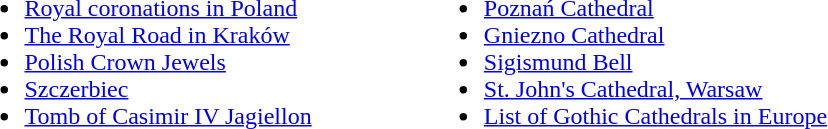<table>
<tr>
<td valign="Top"><br><ul><li><a href='#'>Royal coronations in Poland</a></li><li><a href='#'>The Royal Road in Kraków</a></li><li><a href='#'>Polish Crown Jewels</a></li><li><a href='#'>Szczerbiec</a></li><li><a href='#'>Tomb of Casimir IV Jagiellon</a></li></ul></td>
<td width="12%"></td>
<td valign="Top"><br><ul><li><a href='#'>Poznań Cathedral</a></li><li><a href='#'>Gniezno Cathedral</a></li><li><a href='#'>Sigismund Bell</a></li><li><a href='#'>St. John's Cathedral, Warsaw</a></li><li><a href='#'>List of Gothic Cathedrals in Europe</a></li></ul></td>
</tr>
</table>
